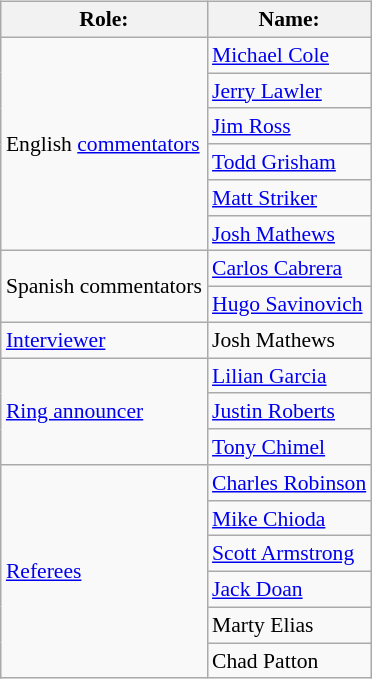<table class=wikitable style="font-size:90%; margin: 0.5em 0 0.5em 1em; float: right; clear: right;">
<tr>
<th>Role:</th>
<th>Name:</th>
</tr>
<tr>
<td rowspan=6>English <a href='#'>commentators</a></td>
<td><a href='#'>Michael Cole</a> </td>
</tr>
<tr>
<td><a href='#'>Jerry Lawler</a> </td>
</tr>
<tr>
<td><a href='#'>Jim Ross</a> </td>
</tr>
<tr>
<td><a href='#'>Todd Grisham</a> </td>
</tr>
<tr>
<td><a href='#'>Matt Striker</a> </td>
</tr>
<tr>
<td><a href='#'>Josh Mathews</a> </td>
</tr>
<tr>
<td rowspan=2>Spanish commentators</td>
<td><a href='#'>Carlos Cabrera</a></td>
</tr>
<tr>
<td><a href='#'>Hugo Savinovich</a></td>
</tr>
<tr>
<td><a href='#'>Interviewer</a></td>
<td>Josh Mathews</td>
</tr>
<tr>
<td rowspan=3><a href='#'>Ring announcer</a></td>
<td><a href='#'>Lilian Garcia</a> </td>
</tr>
<tr>
<td><a href='#'>Justin Roberts</a> </td>
</tr>
<tr>
<td><a href='#'>Tony Chimel</a> </td>
</tr>
<tr>
<td rowspan=6><a href='#'>Referees</a></td>
<td><a href='#'>Charles Robinson</a></td>
</tr>
<tr>
<td><a href='#'>Mike Chioda</a></td>
</tr>
<tr>
<td><a href='#'>Scott Armstrong</a></td>
</tr>
<tr>
<td><a href='#'>Jack Doan</a></td>
</tr>
<tr>
<td>Marty Elias</td>
</tr>
<tr>
<td>Chad Patton</td>
</tr>
</table>
